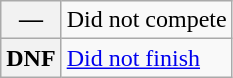<table class="wikitable">
<tr>
<th scope="row">—</th>
<td>Did not compete</td>
</tr>
<tr>
<th scope="row">DNF</th>
<td><a href='#'>Did not finish</a></td>
</tr>
</table>
